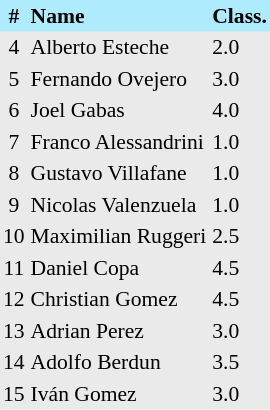<table border=0 cellpadding=2 cellspacing=0  |- bgcolor=#EAEAEB style="text-align:center; font-size:90%;">
<tr bgcolor=#ADEBFD>
<th>#</th>
<th align=left>Name</th>
<th align=left>Class.</th>
</tr>
<tr>
<td>4</td>
<td align=left>Alberto Esteche</td>
<td align=left>2.0</td>
</tr>
<tr>
<td>5</td>
<td align=left>Fernando Ovejero</td>
<td align=left>3.0</td>
</tr>
<tr>
<td>6</td>
<td align=left>Joel Gabas</td>
<td align=left>4.0</td>
</tr>
<tr>
<td>7</td>
<td align=left>Franco Alessandrini</td>
<td align=left>1.0</td>
</tr>
<tr>
<td>8</td>
<td align=left>Gustavo Villafane</td>
<td align=left>1.0</td>
</tr>
<tr>
<td>9</td>
<td align=left>Nicolas Valenzuela</td>
<td align=left>1.0</td>
</tr>
<tr>
<td>10</td>
<td align=left>Maximilian Ruggeri</td>
<td align=left>2.5</td>
</tr>
<tr>
<td>11</td>
<td align=left>Daniel Copa</td>
<td align=left>4.5</td>
</tr>
<tr>
<td>12</td>
<td align=left>Christian Gomez</td>
<td align=left>4.5</td>
</tr>
<tr>
<td>13</td>
<td align=left>Adrian Perez</td>
<td align=left>3.0</td>
</tr>
<tr>
<td>14</td>
<td align=left>Adolfo Berdun</td>
<td align=left>3.5</td>
</tr>
<tr>
<td>15</td>
<td align=left>Iván Gomez</td>
<td align=left>3.0</td>
</tr>
</table>
